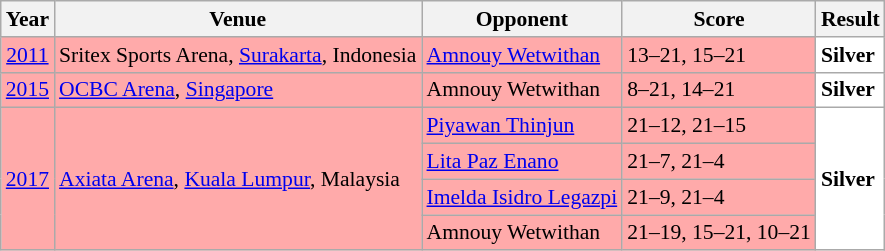<table class="sortable wikitable" style="font-size: 90%;">
<tr>
<th>Year</th>
<th>Venue</th>
<th>Opponent</th>
<th>Score</th>
<th>Result</th>
</tr>
<tr style="background:#FFAAAA">
<td align="center"><a href='#'>2011</a></td>
<td align="left">Sritex Sports Arena, <a href='#'>Surakarta</a>, Indonesia</td>
<td align="left"> <a href='#'>Amnouy Wetwithan</a></td>
<td align="left">13–21, 15–21</td>
<td style="text-align:left; background:white"> <strong>Silver</strong></td>
</tr>
<tr style="background:#FFAAAA">
<td align="center"><a href='#'>2015</a></td>
<td align="left"><a href='#'>OCBC Arena</a>, <a href='#'>Singapore</a></td>
<td align="left"> Amnouy Wetwithan</td>
<td align="left">8–21, 14–21</td>
<td style="text-align:left; background:white"> <strong>Silver</strong></td>
</tr>
<tr style="background:#FFAAAA">
<td align="center" rowspan="4"><a href='#'>2017</a></td>
<td align="left" rowspan="4"><a href='#'>Axiata Arena</a>, <a href='#'>Kuala Lumpur</a>, Malaysia</td>
<td align="left"> <a href='#'>Piyawan Thinjun</a></td>
<td align="left">21–12, 21–15</td>
<td style="text-align:left; background:white" rowspan="4"> <strong>Silver</strong></td>
</tr>
<tr style="background:#FFAAAA">
<td align="left"> <a href='#'>Lita Paz Enano</a></td>
<td align="left">21–7, 21–4</td>
</tr>
<tr style="background:#FFAAAA">
<td align="left"> <a href='#'>Imelda Isidro Legazpi</a></td>
<td align="left">21–9, 21–4</td>
</tr>
<tr style="background:#FFAAAA">
<td align="left"> Amnouy Wetwithan</td>
<td align="left">21–19, 15–21, 10–21</td>
</tr>
</table>
